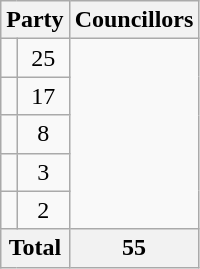<table class="wikitable">
<tr>
<th colspan=2>Party</th>
<th>Councillors</th>
</tr>
<tr>
<td></td>
<td align=center>25</td>
</tr>
<tr>
<td></td>
<td align=center>17</td>
</tr>
<tr>
<td></td>
<td align=center>8</td>
</tr>
<tr>
<td></td>
<td align=center>3</td>
</tr>
<tr>
<td></td>
<td align=center>2</td>
</tr>
<tr>
<th colspan=2>Total</th>
<th align=center>55</th>
</tr>
</table>
